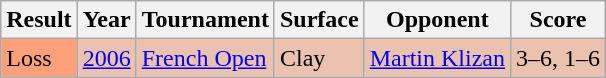<table class="sortable wikitable">
<tr>
<th>Result</th>
<th>Year</th>
<th>Tournament</th>
<th>Surface</th>
<th>Opponent</th>
<th class="unsortable">Score</th>
</tr>
<tr style="background:#ebc2af;">
<td style="background:#ffa07a;">Loss</td>
<td><a href='#'>2006</a></td>
<td><a href='#'>French Open</a></td>
<td>Clay</td>
<td> <a href='#'>Martin Klizan</a></td>
<td>3–6, 1–6</td>
</tr>
</table>
